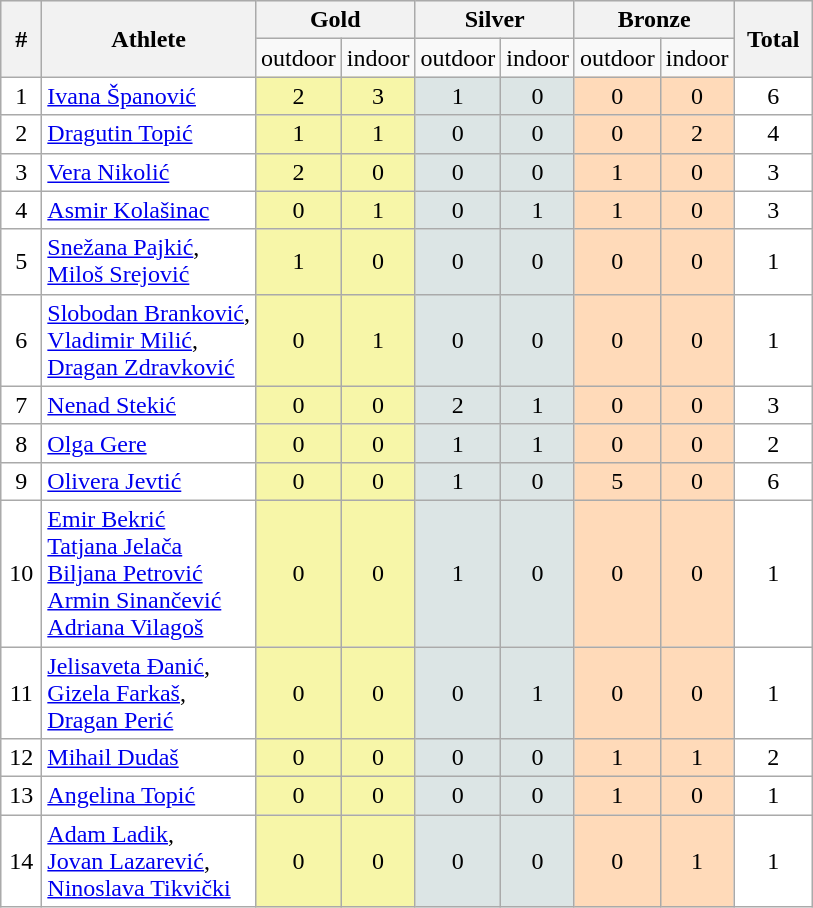<table class=wikitable style="border:1px solid #AAAAAA">
<tr bgcolor="#EFEFEF">
<th width=20 rowspan="2">#</th>
<th rowspan="2">Athlete</th>
<th width=50 colspan="2">Gold</th>
<th width=50 colspan="2">Silver</th>
<th width=50 colspan="2">Bronze</th>
<th width=45 rowspan="2">Total</th>
</tr>
<tr>
<td><span>outdoor</span></td>
<td><span>indoor</span></td>
<td><span>outdoor</span></td>
<td><span>indoor</span></td>
<td><span>outdoor</span></td>
<td><span>indoor</span></td>
</tr>
<tr align="center" bgcolor="#FFFFFF">
<td>1</td>
<td align="left"><a href='#'>Ivana Španović</a></td>
<td style="background:#F7F6A8;">2</td>
<td style="background:#F7F6A8;">3</td>
<td style="background:#DCE5E5;">1</td>
<td style="background:#DCE5E5;">0</td>
<td style="background:#FFDAB9;">0</td>
<td style="background:#FFDAB9;">0</td>
<td>6</td>
</tr>
<tr align="center" bgcolor="#FFFFFF">
<td>2</td>
<td align="left"><a href='#'>Dragutin Topić</a></td>
<td style="background:#F7F6A8;">1</td>
<td style="background:#F7F6A8;">1</td>
<td style="background:#DCE5E5;">0</td>
<td style="background:#DCE5E5;">0</td>
<td style="background:#FFDAB9;">0</td>
<td style="background:#FFDAB9;">2</td>
<td>4</td>
</tr>
<tr align="center" bgcolor="#FFFFFF">
<td>3</td>
<td align="left"><a href='#'>Vera Nikolić</a></td>
<td style="background:#F7F6A8;">2</td>
<td style="background:#F7F6A8;">0</td>
<td style="background:#DCE5E5;">0</td>
<td style="background:#DCE5E5;">0</td>
<td style="background:#FFDAB9;">1</td>
<td style="background:#FFDAB9;">0</td>
<td>3</td>
</tr>
<tr align="center" bgcolor="#FFFFFF">
<td>4</td>
<td align="left"><a href='#'>Asmir Kolašinac</a></td>
<td style="background:#F7F6A8;">0</td>
<td style="background:#F7F6A8;">1</td>
<td style="background:#DCE5E5;">0</td>
<td style="background:#DCE5E5;">1</td>
<td style="background:#FFDAB9;">1</td>
<td style="background:#FFDAB9;">0</td>
<td>3</td>
</tr>
<tr align="center" bgcolor="#FFFFFF">
<td>5</td>
<td align="left"><a href='#'>Snežana Pajkić</a>,<br><a href='#'>Miloš Srejović</a></td>
<td style="background:#F7F6A8;">1</td>
<td style="background:#F7F6A8;">0</td>
<td style="background:#DCE5E5;">0</td>
<td style="background:#DCE5E5;">0</td>
<td style="background:#FFDAB9;">0</td>
<td style="background:#FFDAB9;">0</td>
<td>1</td>
</tr>
<tr align="center" bgcolor="#FFFFFF">
<td>6</td>
<td align="left"><a href='#'>Slobodan Branković</a>,<br><a href='#'>Vladimir Milić</a>,<br><a href='#'>Dragan Zdravković</a></td>
<td style="background:#F7F6A8;">0</td>
<td style="background:#F7F6A8;">1</td>
<td style="background:#DCE5E5;">0</td>
<td style="background:#DCE5E5;">0</td>
<td style="background:#FFDAB9;">0</td>
<td style="background:#FFDAB9;">0</td>
<td>1</td>
</tr>
<tr align="center" bgcolor="#FFFFFF">
<td>7</td>
<td align="left"><a href='#'>Nenad Stekić</a></td>
<td style="background:#F7F6A8;">0</td>
<td style="background:#F7F6A8;">0</td>
<td style="background:#DCE5E5;">2</td>
<td style="background:#DCE5E5;">1</td>
<td style="background:#FFDAB9;">0</td>
<td style="background:#FFDAB9;">0</td>
<td>3</td>
</tr>
<tr align="center" bgcolor="#FFFFFF">
<td>8</td>
<td align="left"><a href='#'>Olga Gere</a></td>
<td style="background:#F7F6A8;">0</td>
<td style="background:#F7F6A8;">0</td>
<td style="background:#DCE5E5;">1</td>
<td style="background:#DCE5E5;">1</td>
<td style="background:#FFDAB9;">0</td>
<td style="background:#FFDAB9;">0</td>
<td>2</td>
</tr>
<tr align="center" bgcolor="#FFFFFF">
<td>9</td>
<td align="left"><a href='#'>Olivera Jevtić</a></td>
<td style="background:#F7F6A8;">0</td>
<td style="background:#F7F6A8;">0</td>
<td style="background:#DCE5E5;">1</td>
<td style="background:#DCE5E5;">0</td>
<td style="background:#FFDAB9;">5</td>
<td style="background:#FFDAB9;">0</td>
<td>6</td>
</tr>
<tr align="center" bgcolor="#FFFFFF">
<td>10</td>
<td align="left"><a href='#'>Emir Bekrić</a><br><a href='#'>Tatjana Jelača</a><br><a href='#'>Biljana Petrović</a><br><a href='#'>Armin Sinančević</a><br><a href='#'>Adriana Vilagoš</a></td>
<td style="background:#F7F6A8;">0</td>
<td style="background:#F7F6A8;">0</td>
<td style="background:#DCE5E5;">1</td>
<td style="background:#DCE5E5;">0</td>
<td style="background:#FFDAB9;">0</td>
<td style="background:#FFDAB9;">0</td>
<td>1</td>
</tr>
<tr align="center" bgcolor="#FFFFFF">
<td>11</td>
<td align="left"><a href='#'>Jelisaveta Đanić</a>,<br><a href='#'>Gizela Farkaš</a>,<br><a href='#'>Dragan Perić</a></td>
<td style="background:#F7F6A8;">0</td>
<td style="background:#F7F6A8;">0</td>
<td style="background:#DCE5E5;">0</td>
<td style="background:#DCE5E5;">1</td>
<td style="background:#FFDAB9;">0</td>
<td style="background:#FFDAB9;">0</td>
<td>1</td>
</tr>
<tr align="center" bgcolor="#FFFFFF">
<td>12</td>
<td align="left"><a href='#'>Mihail Dudaš</a></td>
<td style="background:#F7F6A8;">0</td>
<td style="background:#F7F6A8;">0</td>
<td style="background:#DCE5E5;">0</td>
<td style="background:#DCE5E5;">0</td>
<td style="background:#FFDAB9;">1</td>
<td style="background:#FFDAB9;">1</td>
<td>2</td>
</tr>
<tr align="center" bgcolor="#FFFFFF">
<td>13</td>
<td align="left"><a href='#'>Angelina Topić</a></td>
<td style="background:#F7F6A8;">0</td>
<td style="background:#F7F6A8;">0</td>
<td style="background:#DCE5E5;">0</td>
<td style="background:#DCE5E5;">0</td>
<td style="background:#FFDAB9;">1</td>
<td style="background:#FFDAB9;">0</td>
<td>1</td>
</tr>
<tr align="center" bgcolor="#FFFFFF">
<td>14</td>
<td align="left"><a href='#'>Adam Ladik</a>,<br><a href='#'>Jovan Lazarević</a>,<br><a href='#'>Ninoslava Tikvički</a></td>
<td style="background:#F7F6A8;">0</td>
<td style="background:#F7F6A8;">0</td>
<td style="background:#DCE5E5;">0</td>
<td style="background:#DCE5E5;">0</td>
<td style="background:#FFDAB9;">0</td>
<td style="background:#FFDAB9;">1</td>
<td>1</td>
</tr>
</table>
